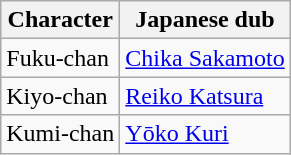<table class="wikitable">
<tr>
<th>Character</th>
<th>Japanese dub</th>
</tr>
<tr>
<td>Fuku-chan</td>
<td><a href='#'>Chika Sakamoto</a></td>
</tr>
<tr>
<td>Kiyo-chan</td>
<td><a href='#'>Reiko Katsura</a></td>
</tr>
<tr>
<td>Kumi-chan</td>
<td><a href='#'>Yōko Kuri</a></td>
</tr>
</table>
